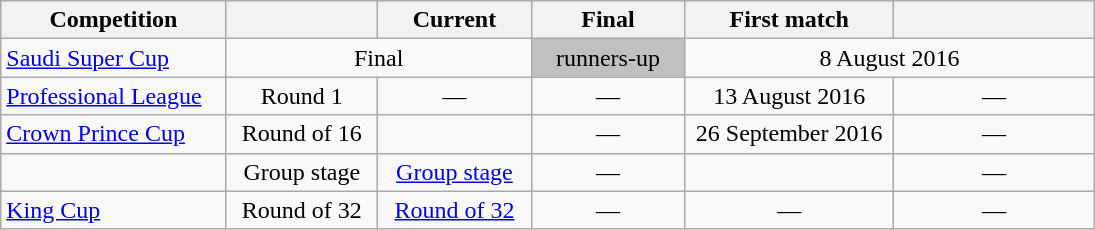<table class="wikitable" style="text-align:center; width:730px;">
<tr>
<th style="text-align:center; width:150px;">Competition</th>
<th style="text-align:center; width:100px;"></th>
<th style="text-align:center; width:100px;">Current<br></th>
<th style="text-align:center; width:100px;">Final<br></th>
<th style="text-align:center; width:140px;">First match</th>
<th style="text-align:center; width:140px;"></th>
</tr>
<tr>
<td style="text-align:left;"><a href='#'>Saudi Super Cup</a></td>
<td colspan=2>Final</td>
<td style=background:silver>runners-up</td>
<td colspan=2>8 August 2016</td>
</tr>
<tr>
<td style="text-align:left;"><a href='#'>Professional League</a></td>
<td>Round 1</td>
<td>—</td>
<td>—</td>
<td>13 August 2016</td>
<td>—</td>
</tr>
<tr>
<td style="text-align:left;"><a href='#'>Crown Prince Cup</a></td>
<td>Round of 16</td>
<td></td>
<td>—</td>
<td>26 September 2016</td>
<td>—</td>
</tr>
<tr>
<td style="text-align:left;"></td>
<td>Group stage</td>
<td><a href='#'>Group stage</a></td>
<td>—</td>
<td></td>
<td>—</td>
</tr>
<tr>
<td style="text-align:left;"><a href='#'>King Cup</a></td>
<td>Round of 32</td>
<td><a href='#'>Round of 32</a></td>
<td>—</td>
<td>—</td>
<td>—</td>
</tr>
</table>
